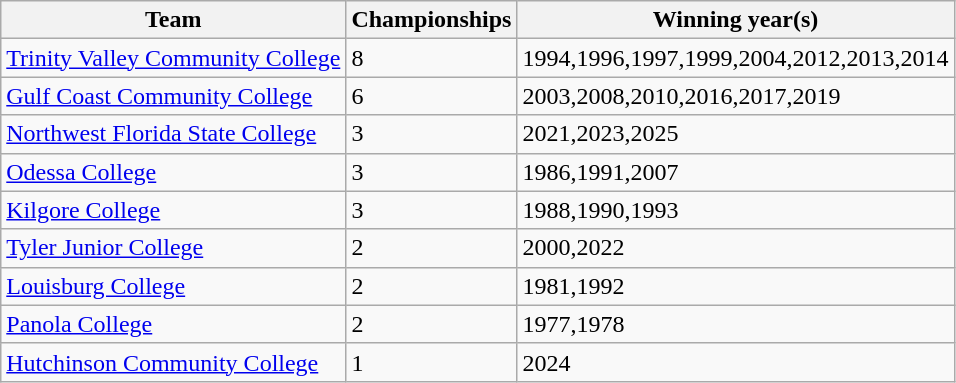<table class="wikitable">
<tr>
<th>Team</th>
<th>Championships</th>
<th>Winning year(s)</th>
</tr>
<tr>
<td><a href='#'>Trinity Valley Community College</a></td>
<td>8</td>
<td>1994,1996,1997,1999,2004,2012,2013,2014</td>
</tr>
<tr>
<td><a href='#'>Gulf Coast Community College</a></td>
<td>6</td>
<td>2003,2008,2010,2016,2017,2019</td>
</tr>
<tr>
<td><a href='#'>Northwest Florida State College</a></td>
<td>3</td>
<td>2021,2023,2025</td>
</tr>
<tr>
<td><a href='#'>Odessa College</a></td>
<td>3</td>
<td>1986,1991,2007</td>
</tr>
<tr>
<td><a href='#'>Kilgore College</a></td>
<td>3</td>
<td>1988,1990,1993</td>
</tr>
<tr>
<td><a href='#'>Tyler Junior College</a></td>
<td>2</td>
<td>2000,2022</td>
</tr>
<tr>
<td><a href='#'>Louisburg College</a></td>
<td>2</td>
<td>1981,1992</td>
</tr>
<tr>
<td><a href='#'>Panola College</a></td>
<td>2</td>
<td>1977,1978</td>
</tr>
<tr>
<td><a href='#'>Hutchinson Community College</a></td>
<td>1</td>
<td>2024</td>
</tr>
</table>
